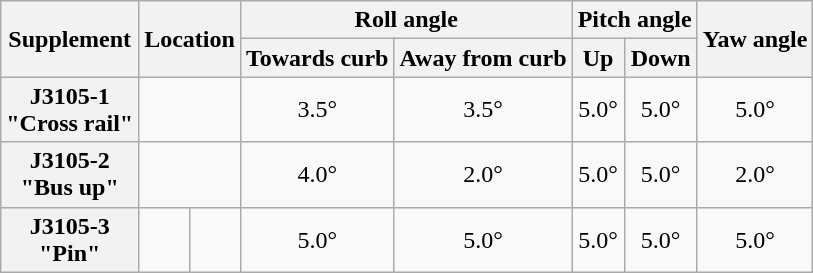<table class="wikitable" style="text-align:center;font-size:100%;">
<tr>
<th rowspan=2>Supplement</th>
<th rowspan=2 colspan=2>Location</th>
<th colspan=2>Roll angle</th>
<th colspan=2>Pitch angle</th>
<th rowspan=2>Yaw angle</th>
</tr>
<tr>
<th>Towards curb</th>
<th>Away from curb</th>
<th>Up</th>
<th>Down</th>
</tr>
<tr>
<th>J3105-1<br>"Cross rail"</th>
<td colspan=2></td>
<td>3.5°</td>
<td>3.5°</td>
<td>5.0°</td>
<td>5.0°</td>
<td>5.0°</td>
</tr>
<tr>
<th>J3105-2<br>"Bus up"</th>
<td colspan=2></td>
<td>4.0°</td>
<td>2.0°</td>
<td>5.0°</td>
<td>5.0°</td>
<td>2.0°</td>
</tr>
<tr>
<th>J3105-3<br>"Pin"</th>
<td></td>
<td></td>
<td>5.0°</td>
<td>5.0°</td>
<td>5.0°</td>
<td>5.0°</td>
<td>5.0°</td>
</tr>
</table>
